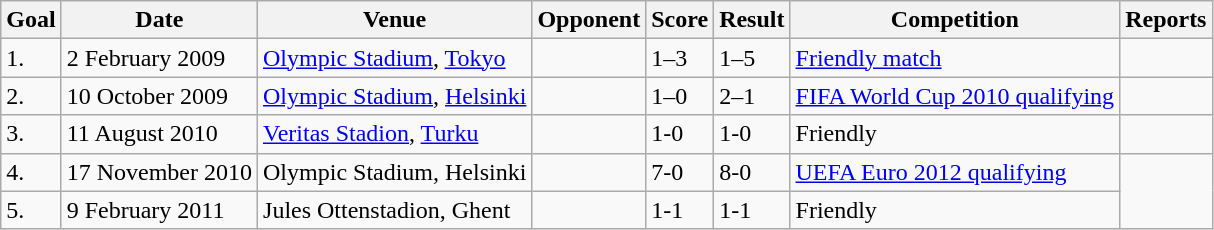<table class="wikitable" style="font-size:100%">
<tr>
<th>Goal</th>
<th>Date</th>
<th>Venue</th>
<th>Opponent</th>
<th>Score</th>
<th>Result</th>
<th>Competition</th>
<th>Reports</th>
</tr>
<tr>
<td>1.</td>
<td>2 February 2009</td>
<td><a href='#'>Olympic Stadium</a>, <a href='#'>Tokyo</a></td>
<td></td>
<td>1–3</td>
<td>1–5</td>
<td><a href='#'>Friendly match</a></td>
<td></td>
</tr>
<tr>
<td>2.</td>
<td>10 October 2009</td>
<td><a href='#'>Olympic Stadium</a>, <a href='#'>Helsinki</a></td>
<td></td>
<td>1–0</td>
<td>2–1</td>
<td><a href='#'>FIFA World Cup 2010 qualifying</a></td>
<td></td>
</tr>
<tr>
<td>3.</td>
<td>11 August 2010</td>
<td><a href='#'>Veritas Stadion</a>, <a href='#'>Turku</a></td>
<td></td>
<td>1-0</td>
<td>1-0</td>
<td>Friendly</td>
<td></td>
</tr>
<tr>
<td>4.</td>
<td>17 November 2010</td>
<td Helsinki Olympic Stadium>Olympic Stadium, Helsinki</td>
<td></td>
<td>7-0</td>
<td>8-0</td>
<td><a href='#'>UEFA Euro 2012 qualifying</a></td>
</tr>
<tr>
<td>5.</td>
<td>9 February 2011</td>
<td>Jules Ottenstadion, Ghent</td>
<td></td>
<td>1-1</td>
<td>1-1</td>
<td>Friendly</td>
</tr>
</table>
